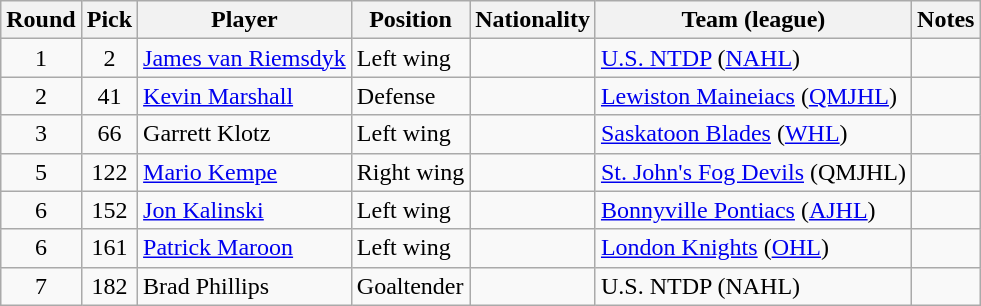<table class="wikitable">
<tr>
<th>Round</th>
<th>Pick</th>
<th>Player</th>
<th>Position</th>
<th>Nationality</th>
<th>Team (league)</th>
<th>Notes</th>
</tr>
<tr>
<td style="text-align:center">1</td>
<td style="text-align:center">2</td>
<td><a href='#'>James van Riemsdyk</a></td>
<td>Left wing</td>
<td></td>
<td><a href='#'>U.S. NTDP</a> (<a href='#'>NAHL</a>)</td>
<td></td>
</tr>
<tr>
<td style="text-align:center">2</td>
<td style="text-align:center">41</td>
<td><a href='#'>Kevin Marshall</a></td>
<td>Defense</td>
<td></td>
<td><a href='#'>Lewiston Maineiacs</a> (<a href='#'>QMJHL</a>)</td>
<td></td>
</tr>
<tr>
<td style="text-align:center">3</td>
<td style="text-align:center">66</td>
<td>Garrett Klotz</td>
<td>Left wing</td>
<td></td>
<td><a href='#'>Saskatoon Blades</a> (<a href='#'>WHL</a>)</td>
<td></td>
</tr>
<tr>
<td style="text-align:center">5</td>
<td style="text-align:center">122</td>
<td><a href='#'>Mario Kempe</a></td>
<td>Right wing</td>
<td></td>
<td><a href='#'>St. John's Fog Devils</a> (QMJHL)</td>
<td></td>
</tr>
<tr>
<td style="text-align:center">6</td>
<td style="text-align:center">152</td>
<td><a href='#'>Jon Kalinski</a></td>
<td>Left wing</td>
<td></td>
<td><a href='#'>Bonnyville Pontiacs</a> (<a href='#'>AJHL</a>)</td>
<td></td>
</tr>
<tr>
<td style="text-align:center">6</td>
<td style="text-align:center">161</td>
<td><a href='#'>Patrick Maroon</a></td>
<td>Left wing</td>
<td></td>
<td><a href='#'>London Knights</a> (<a href='#'>OHL</a>)</td>
<td></td>
</tr>
<tr>
<td style="text-align:center">7</td>
<td style="text-align:center">182</td>
<td>Brad Phillips</td>
<td>Goaltender</td>
<td></td>
<td>U.S. NTDP (NAHL)</td>
<td></td>
</tr>
</table>
